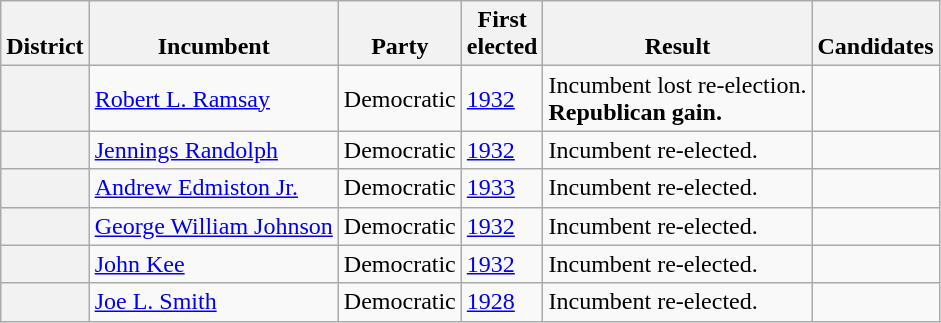<table class=wikitable>
<tr valign=bottom>
<th>District</th>
<th>Incumbent</th>
<th>Party</th>
<th>First<br>elected</th>
<th>Result</th>
<th>Candidates</th>
</tr>
<tr>
<th></th>
<td><a href='#'>Robert L. Ramsay</a></td>
<td>Democratic</td>
<td><a href='#'>1932</a></td>
<td>Incumbent lost re-election.<br><strong>Republican gain.</strong></td>
<td nowrap></td>
</tr>
<tr>
<th></th>
<td><a href='#'>Jennings Randolph</a></td>
<td>Democratic</td>
<td><a href='#'>1932</a></td>
<td>Incumbent re-elected.</td>
<td nowrap></td>
</tr>
<tr>
<th></th>
<td><a href='#'>Andrew Edmiston Jr.</a></td>
<td>Democratic</td>
<td><a href='#'>1933 </a></td>
<td>Incumbent re-elected.</td>
<td nowrap></td>
</tr>
<tr>
<th></th>
<td><a href='#'>George William Johnson</a></td>
<td>Democratic</td>
<td><a href='#'>1932</a></td>
<td>Incumbent re-elected.</td>
<td nowrap></td>
</tr>
<tr>
<th></th>
<td><a href='#'>John Kee</a></td>
<td>Democratic</td>
<td><a href='#'>1932</a></td>
<td>Incumbent re-elected.</td>
<td nowrap></td>
</tr>
<tr>
<th></th>
<td><a href='#'>Joe L. Smith</a></td>
<td>Democratic</td>
<td><a href='#'>1928</a></td>
<td>Incumbent re-elected.</td>
<td nowrap></td>
</tr>
</table>
